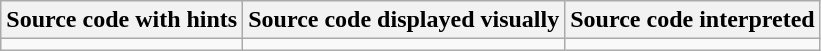<table class="wikitable">
<tr>
<th>Source code with hints</th>
<th>Source code displayed visually</th>
<th>Source code interpreted</th>
</tr>
<tr>
<td nowrap></td>
<td nowrap></td>
<td nowrap></td>
</tr>
</table>
